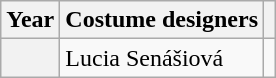<table class="wikitable plainrowheaders">
<tr>
<th>Year</th>
<th>Costume designers</th>
<th></th>
</tr>
<tr>
<th scope="row"></th>
<td>Lucia Senášiová</td>
<td></td>
</tr>
</table>
